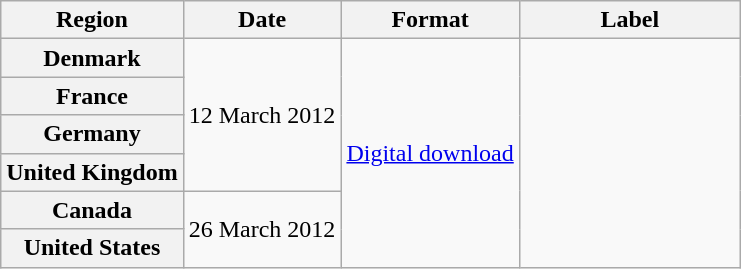<table class="wikitable plainrowheaders">
<tr>
<th scope="col">Region</th>
<th scope="col">Date</th>
<th scope="col">Format</th>
<th scope="col" width="140">Label</th>
</tr>
<tr>
<th scope="row">Denmark</th>
<td rowspan="4">12 March 2012</td>
<td rowspan="6"><a href='#'>Digital download</a></td>
<td rowspan="6"></td>
</tr>
<tr>
<th scope="row">France</th>
</tr>
<tr>
<th scope="row">Germany</th>
</tr>
<tr>
<th scope="row">United Kingdom</th>
</tr>
<tr>
<th scope="row">Canada</th>
<td rowspan="2">26 March 2012</td>
</tr>
<tr>
<th scope="row">United States</th>
</tr>
</table>
